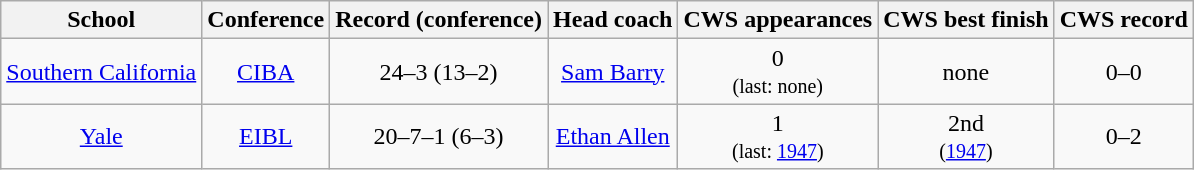<table class="wikitable">
<tr>
<th>School</th>
<th>Conference</th>
<th>Record (conference)</th>
<th>Head coach</th>
<th>CWS appearances</th>
<th>CWS best finish</th>
<th>CWS record</th>
</tr>
<tr align=center>
<td><a href='#'>Southern California</a></td>
<td><a href='#'>CIBA</a></td>
<td>24–3 (13–2)</td>
<td><a href='#'>Sam Barry</a></td>
<td>0<br><small>(last: none)</small></td>
<td>none</td>
<td>0–0</td>
</tr>
<tr align=center>
<td><a href='#'>Yale</a></td>
<td><a href='#'>EIBL</a></td>
<td>20–7–1 (6–3)</td>
<td><a href='#'>Ethan Allen</a></td>
<td>1<br><small>(last: <a href='#'>1947</a>)</small></td>
<td>2nd<br><small>(<a href='#'>1947</a>)</small></td>
<td>0–2</td>
</tr>
</table>
